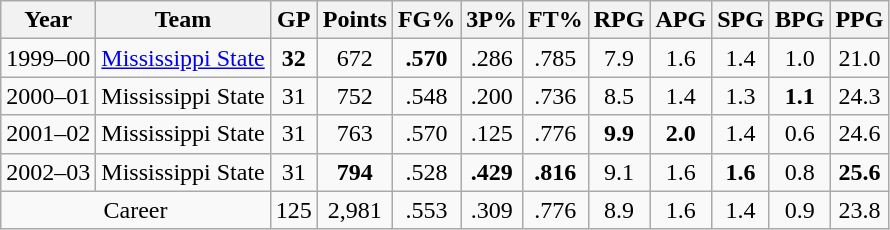<table class="wikitable"; style="text-align:center";>
<tr>
<th>Year</th>
<th>Team</th>
<th>GP</th>
<th>Points</th>
<th>FG%</th>
<th>3P%</th>
<th>FT%</th>
<th>RPG</th>
<th>APG</th>
<th>SPG</th>
<th>BPG</th>
<th>PPG</th>
</tr>
<tr>
<td>1999–00</td>
<td><a href='#'>Mississippi State</a></td>
<td><strong>32</strong></td>
<td>672</td>
<td><strong>.570</strong></td>
<td>.286</td>
<td>.785</td>
<td>7.9</td>
<td>1.6</td>
<td>1.4</td>
<td>1.0</td>
<td>21.0</td>
</tr>
<tr>
<td>2000–01</td>
<td>Mississippi State</td>
<td>31</td>
<td>752</td>
<td>.548</td>
<td>.200</td>
<td>.736</td>
<td>8.5</td>
<td>1.4</td>
<td>1.3</td>
<td><strong>1.1</strong></td>
<td>24.3</td>
</tr>
<tr>
<td>2001–02</td>
<td>Mississippi State</td>
<td>31</td>
<td>763</td>
<td>.570</td>
<td>.125</td>
<td>.776</td>
<td><strong>9.9</strong></td>
<td><strong>2.0</strong></td>
<td>1.4</td>
<td>0.6</td>
<td>24.6</td>
</tr>
<tr>
<td>2002–03</td>
<td>Mississippi State</td>
<td>31</td>
<td><strong>794</strong></td>
<td>.528</td>
<td><strong>.429</strong></td>
<td><strong>.816</strong></td>
<td>9.1</td>
<td>1.6</td>
<td><strong>1.6</strong></td>
<td>0.8</td>
<td><strong>25.6</strong></td>
</tr>
<tr>
<td colspan=2; align=center>Career</td>
<td>125</td>
<td>2,981</td>
<td>.553</td>
<td>.309</td>
<td>.776</td>
<td>8.9</td>
<td>1.6</td>
<td>1.4</td>
<td>0.9</td>
<td>23.8</td>
</tr>
</table>
